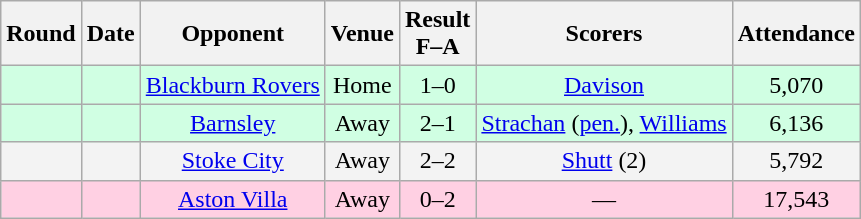<table class="wikitable sortable" style="text-align:center;">
<tr>
<th>Round</th>
<th>Date</th>
<th>Opponent</th>
<th>Venue</th>
<th>Result<br>F–A</th>
<th class=unsortable>Scorers</th>
<th>Attendance</th>
</tr>
<tr bgcolor="#d0ffe3">
<td></td>
<td></td>
<td><a href='#'>Blackburn Rovers</a></td>
<td>Home</td>
<td>1–0</td>
<td><a href='#'>Davison</a></td>
<td>5,070</td>
</tr>
<tr bgcolor="#d0ffe3">
<td></td>
<td></td>
<td><a href='#'>Barnsley</a></td>
<td>Away</td>
<td>2–1</td>
<td><a href='#'>Strachan</a> (<a href='#'>pen.</a>), <a href='#'>Williams</a></td>
<td>6,136</td>
</tr>
<tr bgcolor="#f3f3f3">
<td></td>
<td></td>
<td><a href='#'>Stoke City</a></td>
<td>Away</td>
<td>2–2</td>
<td><a href='#'>Shutt</a> (2)</td>
<td>5,792</td>
</tr>
<tr bgcolor="#ffd0e3">
<td></td>
<td></td>
<td><a href='#'>Aston Villa</a></td>
<td>Away</td>
<td>0–2</td>
<td>—</td>
<td>17,543</td>
</tr>
</table>
